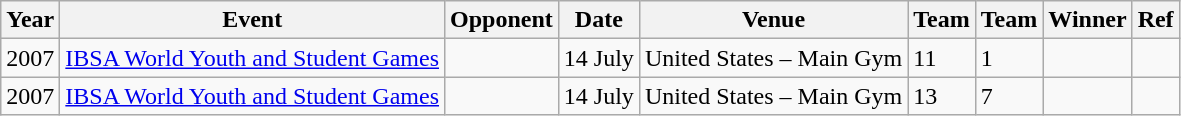<table class="wikitable">
<tr>
<th>Year</th>
<th>Event</th>
<th>Opponent</th>
<th>Date</th>
<th>Venue</th>
<th>Team</th>
<th>Team</th>
<th>Winner</th>
<th>Ref</th>
</tr>
<tr --->
<td>2007</td>
<td><a href='#'>IBSA World Youth and Student Games</a></td>
<td></td>
<td>14 July</td>
<td>United States – Main Gym</td>
<td>11</td>
<td>1</td>
<td></td>
<td></td>
</tr>
<tr --->
<td>2007</td>
<td><a href='#'>IBSA World Youth and Student Games</a></td>
<td></td>
<td>14 July</td>
<td>United States – Main Gym</td>
<td>13</td>
<td>7</td>
<td></td>
<td></td>
</tr>
</table>
